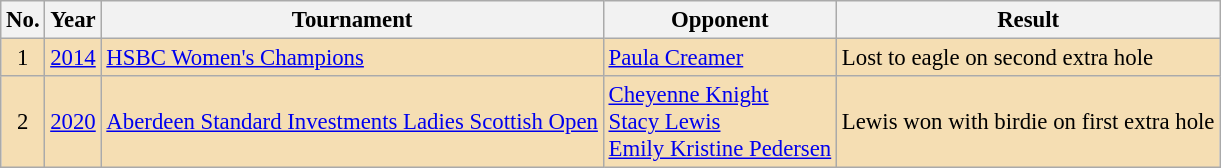<table class="wikitable" style="font-size:95%;">
<tr>
<th>No.</th>
<th>Year</th>
<th>Tournament</th>
<th>Opponent</th>
<th>Result</th>
</tr>
<tr style="background:#F5DEB3;">
<td align=center>1</td>
<td><a href='#'>2014</a></td>
<td><a href='#'>HSBC Women's Champions</a></td>
<td> <a href='#'>Paula Creamer</a></td>
<td>Lost to eagle on second extra hole</td>
</tr>
<tr style="background:#F5DEB3;">
<td align=center>2</td>
<td><a href='#'>2020</a></td>
<td><a href='#'>Aberdeen Standard Investments Ladies Scottish Open</a></td>
<td> <a href='#'>Cheyenne Knight</a><br> <a href='#'>Stacy Lewis</a><br> <a href='#'>Emily Kristine Pedersen</a></td>
<td>Lewis won with birdie on first extra hole</td>
</tr>
</table>
